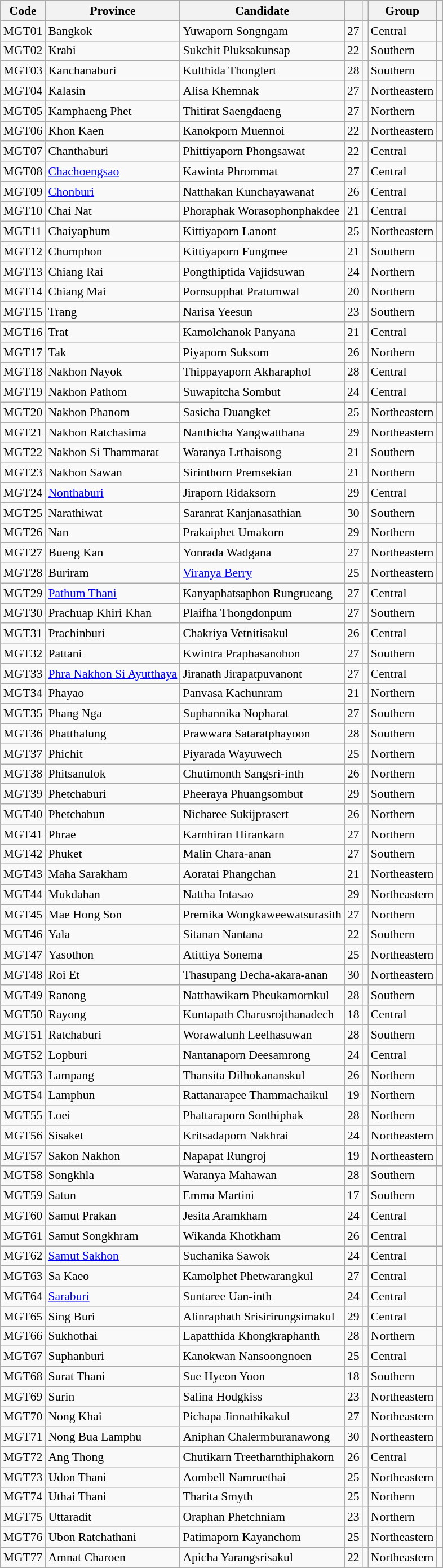<table class="wikitable sortable defaultcenter col2left col2left col3left col6left" style="font-size: 90%;">
<tr>
<th><span><strong>Code</strong></span></th>
<th class=unsortable><span>Province</span></th>
<th class=unsortable><span>Candidate</span></th>
<th><span></span></th>
<th><span></span></th>
<th><span>Group</span></th>
<th><span></span></th>
</tr>
<tr>
<td>MGT01</td>
<td>Bangkok</td>
<td>Yuwaporn Songngam</td>
<td>27</td>
<td></td>
<td>Central</td>
<td></td>
</tr>
<tr>
<td>MGT02</td>
<td>Krabi</td>
<td>Sukchit Pluksakunsap</td>
<td>22</td>
<td></td>
<td>Southern</td>
<td></td>
</tr>
<tr>
<td>MGT03</td>
<td>Kanchanaburi</td>
<td>Kulthida Thonglert</td>
<td>28</td>
<td></td>
<td>Southern</td>
<td></td>
</tr>
<tr>
<td>MGT04</td>
<td>Kalasin</td>
<td>Alisa Khemnak</td>
<td>27</td>
<td></td>
<td>Northeastern</td>
<td></td>
</tr>
<tr>
<td>MGT05</td>
<td>Kamphaeng Phet</td>
<td>Thitirat Saengdaeng</td>
<td>27</td>
<td></td>
<td>Northern</td>
<td></td>
</tr>
<tr>
<td>MGT06</td>
<td>Khon Kaen</td>
<td>Kanokporn Muennoi</td>
<td>22</td>
<td></td>
<td>Northeastern</td>
<td></td>
</tr>
<tr>
<td>MGT07</td>
<td>Chanthaburi</td>
<td>Phittiyaporn Phongsawat</td>
<td>22</td>
<td></td>
<td>Central</td>
<td></td>
</tr>
<tr>
<td>MGT08</td>
<td><a href='#'>Chachoengsao</a></td>
<td>Kawinta Phrommat</td>
<td>27</td>
<td></td>
<td>Central</td>
<td></td>
</tr>
<tr>
<td>MGT09</td>
<td><a href='#'>Chonburi</a></td>
<td>Natthakan Kunchayawanat</td>
<td>26</td>
<td></td>
<td>Central</td>
<td></td>
</tr>
<tr>
<td>MGT10</td>
<td>Chai Nat</td>
<td>Phoraphak Worasophonphakdee</td>
<td>21</td>
<td></td>
<td>Central</td>
<td></td>
</tr>
<tr>
<td>MGT11</td>
<td>Chaiyaphum</td>
<td>Kittiyaporn Lanont</td>
<td>25</td>
<td></td>
<td>Northeastern</td>
<td></td>
</tr>
<tr>
<td>MGT12</td>
<td>Chumphon</td>
<td>Kittiyaporn Fungmee</td>
<td>21</td>
<td></td>
<td>Southern</td>
<td></td>
</tr>
<tr>
<td>MGT13</td>
<td>Chiang Rai</td>
<td>Pongthiptida Vajidsuwan</td>
<td>24</td>
<td></td>
<td>Northern</td>
<td></td>
</tr>
<tr>
<td>MGT14</td>
<td>Chiang Mai</td>
<td>Pornsupphat Pratumwal</td>
<td>20</td>
<td></td>
<td>Northern</td>
<td></td>
</tr>
<tr>
<td>MGT15</td>
<td>Trang</td>
<td>Narisa Yeesun</td>
<td>23</td>
<td></td>
<td>Southern</td>
<td></td>
</tr>
<tr>
<td>MGT16</td>
<td>Trat</td>
<td>Kamolchanok Panyana</td>
<td>21</td>
<td></td>
<td>Central</td>
<td></td>
</tr>
<tr>
<td>MGT17</td>
<td>Tak</td>
<td>Piyaporn Suksom</td>
<td>26</td>
<td></td>
<td>Northern</td>
<td></td>
</tr>
<tr>
<td>MGT18</td>
<td>Nakhon Nayok</td>
<td>Thippayaporn Akharaphol</td>
<td>28</td>
<td></td>
<td>Central</td>
<td></td>
</tr>
<tr>
<td>MGT19</td>
<td>Nakhon Pathom</td>
<td>Suwapitcha Sombut</td>
<td>24</td>
<td></td>
<td>Central</td>
<td></td>
</tr>
<tr>
<td>MGT20</td>
<td>Nakhon Phanom</td>
<td>Sasicha Duangket</td>
<td>25</td>
<td></td>
<td>Northeastern</td>
<td></td>
</tr>
<tr>
<td>MGT21</td>
<td>Nakhon Ratchasima</td>
<td>Nanthicha Yangwatthana</td>
<td>29</td>
<td></td>
<td>Northeastern</td>
<td></td>
</tr>
<tr>
<td>MGT22</td>
<td>Nakhon Si Thammarat</td>
<td>Waranya Lrthaisong</td>
<td>21</td>
<td></td>
<td>Southern</td>
<td></td>
</tr>
<tr>
<td>MGT23</td>
<td>Nakhon Sawan</td>
<td>Sirinthorn Premsekian</td>
<td>21</td>
<td></td>
<td>Northern</td>
<td></td>
</tr>
<tr>
<td>MGT24</td>
<td><a href='#'>Nonthaburi</a></td>
<td>Jiraporn Ridaksorn</td>
<td>29</td>
<td></td>
<td>Central</td>
<td></td>
</tr>
<tr>
<td>MGT25</td>
<td>Narathiwat</td>
<td>Saranrat Kanjanasathian</td>
<td>30</td>
<td></td>
<td>Southern</td>
<td></td>
</tr>
<tr>
<td>MGT26</td>
<td>Nan</td>
<td>Prakaiphet Umakorn</td>
<td>29</td>
<td></td>
<td>Northern</td>
<td></td>
</tr>
<tr>
<td>MGT27</td>
<td>Bueng Kan</td>
<td>Yonrada Wadgana</td>
<td>27</td>
<td></td>
<td>Northeastern</td>
<td></td>
</tr>
<tr>
<td>MGT28</td>
<td>Buriram</td>
<td><a href='#'>Viranya Berry</a></td>
<td>25</td>
<td></td>
<td>Northeastern</td>
<td></td>
</tr>
<tr>
<td>MGT29</td>
<td><a href='#'>Pathum Thani</a></td>
<td>Kanyaphatsaphon Rungrueang</td>
<td>27</td>
<td></td>
<td>Central</td>
<td></td>
</tr>
<tr>
<td>MGT30</td>
<td>Prachuap Khiri Khan</td>
<td>Plaifha Thongdonpum</td>
<td>27</td>
<td></td>
<td>Southern</td>
<td></td>
</tr>
<tr>
<td>MGT31</td>
<td>Prachinburi</td>
<td>Chakriya Vetnitisakul</td>
<td>26</td>
<td></td>
<td>Central</td>
<td></td>
</tr>
<tr>
<td>MGT32</td>
<td>Pattani</td>
<td>Kwintra Praphasanobon</td>
<td>27</td>
<td></td>
<td>Southern</td>
<td></td>
</tr>
<tr>
<td>MGT33</td>
<td><a href='#'>Phra Nakhon Si Ayutthaya</a></td>
<td>Jiranath Jirapatpuvanont</td>
<td>27</td>
<td></td>
<td>Central</td>
<td></td>
</tr>
<tr>
<td>MGT34</td>
<td>Phayao</td>
<td>Panvasa Kachunram</td>
<td>21</td>
<td></td>
<td>Northern</td>
<td></td>
</tr>
<tr>
<td>MGT35</td>
<td>Phang Nga</td>
<td>Suphannika Nopharat</td>
<td>27</td>
<td></td>
<td>Southern</td>
<td></td>
</tr>
<tr>
<td>MGT36</td>
<td>Phatthalung</td>
<td>Prawwara Sataratphayoon</td>
<td>28</td>
<td></td>
<td>Southern</td>
<td></td>
</tr>
<tr>
<td>MGT37</td>
<td>Phichit</td>
<td>Piyarada Wayuwech</td>
<td>25</td>
<td></td>
<td>Northern</td>
<td></td>
</tr>
<tr>
<td>MGT38</td>
<td>Phitsanulok</td>
<td>Chutimonth Sangsri-inth</td>
<td>26</td>
<td></td>
<td>Northern</td>
<td></td>
</tr>
<tr>
<td>MGT39</td>
<td>Phetchaburi</td>
<td>Pheeraya Phuangsombut</td>
<td>29</td>
<td></td>
<td>Southern</td>
<td></td>
</tr>
<tr>
<td>MGT40</td>
<td>Phetchabun</td>
<td>Nicharee Sukijprasert</td>
<td>26</td>
<td></td>
<td>Northern</td>
<td></td>
</tr>
<tr>
<td>MGT41</td>
<td>Phrae</td>
<td>Karnhiran Hirankarn</td>
<td>27</td>
<td></td>
<td>Northern</td>
<td></td>
</tr>
<tr>
<td>MGT42</td>
<td>Phuket</td>
<td>Malin Chara-anan</td>
<td>27</td>
<td></td>
<td>Southern</td>
<td></td>
</tr>
<tr>
<td>MGT43</td>
<td>Maha Sarakham</td>
<td>Aoratai Phangchan</td>
<td>21</td>
<td></td>
<td>Northeastern</td>
<td></td>
</tr>
<tr>
<td>MGT44</td>
<td>Mukdahan</td>
<td>Nattha Intasao</td>
<td>29</td>
<td></td>
<td>Northeastern</td>
<td></td>
</tr>
<tr>
<td>MGT45</td>
<td>Mae Hong Son</td>
<td>Premika Wongkaweewatsurasith</td>
<td>27</td>
<td></td>
<td>Northern</td>
<td></td>
</tr>
<tr>
<td>MGT46</td>
<td>Yala</td>
<td>Sitanan Nantana</td>
<td>22</td>
<td></td>
<td>Southern</td>
<td></td>
</tr>
<tr>
<td>MGT47</td>
<td>Yasothon</td>
<td>Atittiya Sonema</td>
<td>25</td>
<td></td>
<td>Northeastern</td>
<td></td>
</tr>
<tr>
<td>MGT48</td>
<td>Roi Et</td>
<td>Thasupang Decha-akara-anan</td>
<td>30</td>
<td></td>
<td>Northeastern</td>
<td></td>
</tr>
<tr>
<td>MGT49</td>
<td>Ranong</td>
<td>Natthawikarn Pheukamornkul</td>
<td>28</td>
<td></td>
<td>Southern</td>
<td></td>
</tr>
<tr>
<td>MGT50</td>
<td>Rayong</td>
<td>Kuntapath Charusrojthanadech</td>
<td>18</td>
<td></td>
<td>Central</td>
<td></td>
</tr>
<tr>
<td>MGT51</td>
<td>Ratchaburi</td>
<td>Worawalunh Leelhasuwan</td>
<td>28</td>
<td></td>
<td>Southern</td>
<td></td>
</tr>
<tr>
<td>MGT52</td>
<td>Lopburi</td>
<td>Nantanaporn Deesamrong</td>
<td>24</td>
<td></td>
<td>Central</td>
<td></td>
</tr>
<tr>
<td>MGT53</td>
<td>Lampang</td>
<td>Thansita Dilhokananskul</td>
<td>26</td>
<td></td>
<td>Northern</td>
<td></td>
</tr>
<tr>
<td>MGT54</td>
<td>Lamphun</td>
<td>Rattanarapee Thammachaikul</td>
<td>19</td>
<td></td>
<td>Northern</td>
<td></td>
</tr>
<tr>
<td>MGT55</td>
<td>Loei</td>
<td>Phattaraporn Sonthiphak</td>
<td>28</td>
<td></td>
<td>Northern</td>
<td></td>
</tr>
<tr>
<td>MGT56</td>
<td>Sisaket</td>
<td>Kritsadaporn Nakhrai</td>
<td>24</td>
<td></td>
<td>Northeastern</td>
<td></td>
</tr>
<tr>
<td>MGT57</td>
<td>Sakon Nakhon</td>
<td>Napapat Rungroj</td>
<td>19</td>
<td></td>
<td>Northeastern</td>
<td></td>
</tr>
<tr>
<td>MGT58</td>
<td>Songkhla</td>
<td>Waranya Mahawan</td>
<td>28</td>
<td></td>
<td>Southern</td>
<td></td>
</tr>
<tr>
<td>MGT59</td>
<td>Satun</td>
<td>Emma Martini</td>
<td>17</td>
<td></td>
<td>Southern</td>
<td></td>
</tr>
<tr>
<td>MGT60</td>
<td>Samut Prakan</td>
<td>Jesita Aramkham</td>
<td>24</td>
<td></td>
<td>Central</td>
<td></td>
</tr>
<tr>
<td>MGT61</td>
<td>Samut Songkhram</td>
<td>Wikanda Khotkham</td>
<td>26</td>
<td></td>
<td>Central</td>
<td></td>
</tr>
<tr>
<td>MGT62</td>
<td><a href='#'>Samut Sakhon</a></td>
<td>Suchanika Sawok</td>
<td>24</td>
<td></td>
<td>Central</td>
<td></td>
</tr>
<tr>
<td>MGT63</td>
<td>Sa Kaeo</td>
<td>Kamolphet Phetwarangkul</td>
<td>27</td>
<td></td>
<td>Central</td>
<td></td>
</tr>
<tr>
<td>MGT64</td>
<td><a href='#'>Saraburi</a></td>
<td>Suntaree Uan-inth</td>
<td>24</td>
<td></td>
<td>Central</td>
<td></td>
</tr>
<tr>
<td>MGT65</td>
<td>Sing Buri</td>
<td>Alinraphath Srisirirungsimakul</td>
<td>29</td>
<td></td>
<td>Central</td>
<td></td>
</tr>
<tr>
<td>MGT66</td>
<td>Sukhothai</td>
<td>Lapatthida Khongkraphanth</td>
<td>28</td>
<td></td>
<td>Northern</td>
<td></td>
</tr>
<tr>
<td>MGT67</td>
<td>Suphanburi</td>
<td>Kanokwan Nansoongnoen</td>
<td>25</td>
<td></td>
<td>Central</td>
<td></td>
</tr>
<tr>
<td>MGT68</td>
<td>Surat Thani</td>
<td>Sue Hyeon Yoon</td>
<td>18</td>
<td></td>
<td>Southern</td>
<td></td>
</tr>
<tr>
<td>MGT69</td>
<td>Surin</td>
<td>Salina Hodgkiss</td>
<td>23</td>
<td></td>
<td>Northeastern</td>
<td></td>
</tr>
<tr>
<td>MGT70</td>
<td>Nong Khai</td>
<td>Pichapa Jinnathikakul</td>
<td>27</td>
<td></td>
<td>Northeastern</td>
<td></td>
</tr>
<tr>
<td>MGT71</td>
<td>Nong Bua Lamphu</td>
<td>Aniphan Chalermburanawong</td>
<td>30</td>
<td></td>
<td>Northeastern</td>
<td></td>
</tr>
<tr>
<td>MGT72</td>
<td>Ang Thong</td>
<td>Chutikarn Treetharnthiphakorn</td>
<td>26</td>
<td></td>
<td>Central</td>
<td></td>
</tr>
<tr>
<td>MGT73</td>
<td>Udon Thani</td>
<td>Aombell Namruethai</td>
<td>25</td>
<td></td>
<td>Northeastern</td>
<td></td>
</tr>
<tr>
<td>MGT74</td>
<td>Uthai Thani</td>
<td>Tharita Smyth</td>
<td>25</td>
<td></td>
<td>Northern</td>
<td></td>
</tr>
<tr>
<td>MGT75</td>
<td>Uttaradit</td>
<td>Oraphan Phetchniam</td>
<td>23</td>
<td></td>
<td>Northern</td>
<td></td>
</tr>
<tr>
<td>MGT76</td>
<td>Ubon Ratchathani</td>
<td>Patimaporn Kayanchom</td>
<td>25</td>
<td></td>
<td>Northeastern</td>
<td></td>
</tr>
<tr>
<td>MGT77</td>
<td>Amnat Charoen</td>
<td>Apicha Yarangsrisakul</td>
<td>22</td>
<td></td>
<td>Northeastern</td>
<td></td>
</tr>
</table>
